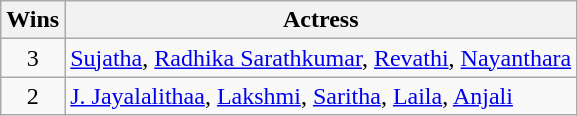<table class="wikitable">
<tr>
<th scope="col">Wins</th>
<th scope="col">Actress</th>
</tr>
<tr>
<td style="text-align:center;">3</td>
<td><a href='#'>Sujatha</a>, <a href='#'>Radhika Sarathkumar</a>, <a href='#'>Revathi</a>, <a href='#'>Nayanthara</a></td>
</tr>
<tr>
<td style="text-align:center;">2</td>
<td><a href='#'>J. Jayalalithaa</a>, <a href='#'>Lakshmi</a>, <a href='#'>Saritha</a>, <a href='#'>Laila</a>, <a href='#'>Anjali</a></td>
</tr>
</table>
